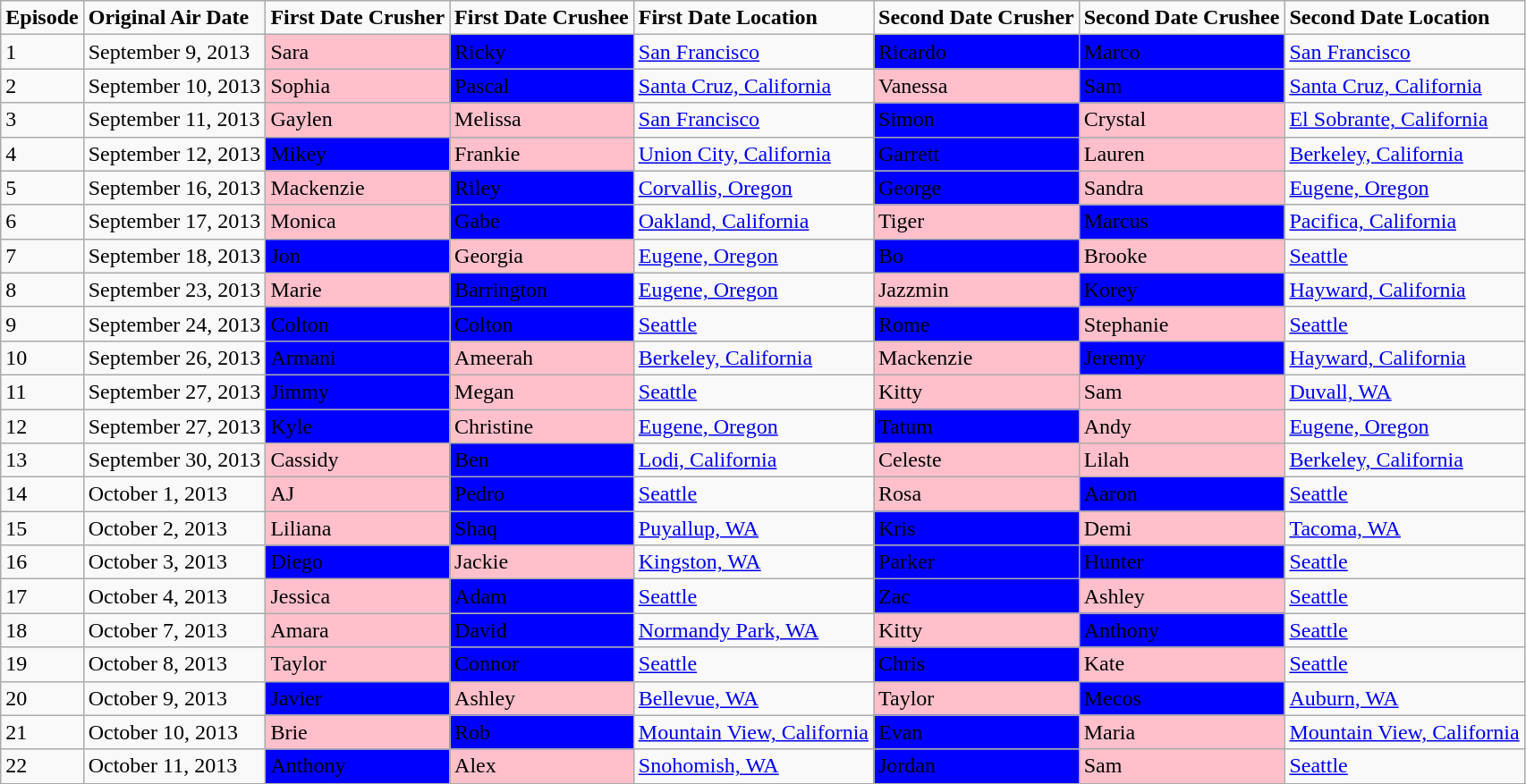<table class="wikitable">
<tr>
<td><strong>Episode</strong></td>
<td><strong>Original Air Date</strong> </td>
<td><strong>First Date Crusher</strong></td>
<td><strong>First Date Crushee</strong></td>
<td><strong>First Date Location</strong></td>
<td><strong>Second Date Crusher</strong></td>
<td><strong>Second Date Crushee</strong></td>
<td><strong>Second Date Location</strong></td>
</tr>
<tr>
<td>1</td>
<td>September 9, 2013</td>
<td bgcolor="pink">Sara</td>
<td bgcolor="blue"><span>Ricky</span></td>
<td><a href='#'>San Francisco</a></td>
<td bgcolor="blue"><span>Ricardo</span></td>
<td bgcolor="blue"><span>Marco</span></td>
<td><a href='#'>San Francisco</a></td>
</tr>
<tr>
<td>2</td>
<td>September 10, 2013</td>
<td bgcolor="pink">Sophia</td>
<td bgcolor="blue"><span>Pascal</span></td>
<td><a href='#'>Santa Cruz, California</a></td>
<td bgcolor="pink">Vanessa</td>
<td bgcolor="blue"><span>Sam</span></td>
<td><a href='#'>Santa Cruz, California</a></td>
</tr>
<tr>
<td>3</td>
<td>September 11, 2013</td>
<td bgcolor="pink">Gaylen</td>
<td bgcolor="pink">Melissa</td>
<td><a href='#'>San Francisco</a></td>
<td bgcolor="blue"><span>Simon</span></td>
<td bgcolor="pink">Crystal</td>
<td><a href='#'>El Sobrante, California</a></td>
</tr>
<tr>
<td>4</td>
<td>September 12, 2013</td>
<td bgcolor="blue"><span>Mikey</span></td>
<td bgcolor="pink">Frankie</td>
<td><a href='#'>Union City, California</a></td>
<td bgcolor="blue"><span> Garrett</span></td>
<td bgcolor="pink">Lauren</td>
<td><a href='#'>Berkeley, California</a></td>
</tr>
<tr>
<td>5</td>
<td>September 16, 2013</td>
<td bgcolor="pink">Mackenzie</td>
<td bgcolor="blue"><span>Riley</span></td>
<td><a href='#'>Corvallis, Oregon</a></td>
<td bgcolor="blue"><span> George</span></td>
<td bgcolor="pink">Sandra</td>
<td><a href='#'>Eugene, Oregon</a></td>
</tr>
<tr>
<td>6</td>
<td>September 17, 2013</td>
<td bgcolor="pink">Monica</td>
<td bgcolor="blue"><span>Gabe</span></td>
<td><a href='#'>Oakland, California</a></td>
<td bgcolor="pink">Tiger</td>
<td bgcolor="blue"><span>Marcus</span></td>
<td><a href='#'>Pacifica, California</a></td>
</tr>
<tr>
<td>7</td>
<td>September 18, 2013</td>
<td bgcolor="blue"><span>Jon</span></td>
<td bgcolor="pink">Georgia</td>
<td><a href='#'>Eugene, Oregon</a></td>
<td bgcolor="blue"><span>Bo</span></td>
<td bgcolor="pink">Brooke</td>
<td><a href='#'>Seattle</a></td>
</tr>
<tr>
<td>8</td>
<td>September 23, 2013</td>
<td bgcolor="pink">Marie</td>
<td bgcolor="blue"><span>Barrington</span></td>
<td><a href='#'>Eugene, Oregon</a></td>
<td bgcolor="pink">Jazzmin</td>
<td bgcolor="blue"><span>Korey</span></td>
<td><a href='#'>Hayward, California</a></td>
</tr>
<tr>
<td>9</td>
<td>September 24, 2013</td>
<td bgcolor="blue"><span>Colton</span></td>
<td bgcolor="blue"><span>Colton</span></td>
<td><a href='#'>Seattle</a></td>
<td bgcolor="blue"><span>Rome</span></td>
<td bgcolor="pink">Stephanie</td>
<td><a href='#'>Seattle</a></td>
</tr>
<tr>
<td>10</td>
<td>September 26, 2013</td>
<td bgcolor="blue"><span>Armani</span></td>
<td bgcolor="pink">Ameerah</td>
<td><a href='#'>Berkeley, California</a></td>
<td bgcolor="pink">Mackenzie</td>
<td bgcolor="blue"><span>Jeremy</span></td>
<td><a href='#'>Hayward, California</a></td>
</tr>
<tr>
<td>11</td>
<td>September 27, 2013</td>
<td bgcolor="blue"><span>Jimmy</span></td>
<td bgcolor="pink">Megan</td>
<td><a href='#'>Seattle</a></td>
<td bgcolor="pink">Kitty</td>
<td bgcolor="pink">Sam</td>
<td><a href='#'>Duvall, WA</a></td>
</tr>
<tr>
<td>12</td>
<td>September 27, 2013</td>
<td bgcolor="blue"><span>Kyle</span></td>
<td bgcolor="pink">Christine</td>
<td><a href='#'>Eugene, Oregon</a></td>
<td bgcolor="blue"><span>Tatum</span></td>
<td bgcolor="pink">Andy</td>
<td><a href='#'>Eugene, Oregon</a></td>
</tr>
<tr>
<td>13</td>
<td>September 30, 2013</td>
<td bgcolor="pink">Cassidy</td>
<td bgcolor="blue"><span>Ben</span></td>
<td><a href='#'>Lodi, California</a></td>
<td bgcolor="pink">Celeste</td>
<td bgcolor="pink">Lilah</td>
<td><a href='#'>Berkeley, California</a></td>
</tr>
<tr>
<td>14</td>
<td>October 1, 2013</td>
<td bgcolor="pink">AJ</td>
<td bgcolor="blue"><span>Pedro</span></td>
<td><a href='#'>Seattle</a></td>
<td bgcolor="pink">Rosa</td>
<td bgcolor="blue"><span>Aaron</span></td>
<td><a href='#'>Seattle</a></td>
</tr>
<tr>
<td>15</td>
<td>October 2, 2013</td>
<td bgcolor="pink">Liliana</td>
<td bgcolor="blue"><span>Shaq</span></td>
<td><a href='#'>Puyallup, WA</a></td>
<td bgcolor="blue"><span>Kris</span></td>
<td bgcolor="pink">Demi</td>
<td><a href='#'>Tacoma, WA</a></td>
</tr>
<tr>
<td>16</td>
<td>October 3, 2013</td>
<td bgcolor="blue"><span>Diego</span></td>
<td bgcolor="pink">Jackie</td>
<td><a href='#'>Kingston, WA</a></td>
<td bgcolor="blue"><span>Parker</span></td>
<td bgcolor="blue"><span>Hunter</span></td>
<td><a href='#'>Seattle</a></td>
</tr>
<tr>
<td>17</td>
<td>October 4, 2013</td>
<td bgcolor="pink">Jessica</td>
<td bgcolor="blue"><span>Adam</span></td>
<td><a href='#'>Seattle</a></td>
<td bgcolor="blue"><span>Zac</span></td>
<td bgcolor="pink">Ashley</td>
<td><a href='#'>Seattle</a></td>
</tr>
<tr>
<td>18</td>
<td>October 7, 2013</td>
<td bgcolor="pink">Amara</td>
<td bgcolor="blue"><span>David</span></td>
<td><a href='#'>Normandy Park, WA</a></td>
<td bgcolor="pink">Kitty</td>
<td bgcolor="blue"><span>Anthony</span></td>
<td><a href='#'>Seattle</a></td>
</tr>
<tr>
<td>19</td>
<td>October 8, 2013</td>
<td bgcolor="pink">Taylor</td>
<td bgcolor="blue"><span>Connor</span></td>
<td><a href='#'>Seattle</a></td>
<td bgcolor="blue"><span>Chris</span></td>
<td bgcolor="pink">Kate</td>
<td><a href='#'>Seattle</a></td>
</tr>
<tr>
<td>20</td>
<td>October 9, 2013</td>
<td bgcolor="blue"><span>Javier</span></td>
<td bgcolor="pink">Ashley</td>
<td><a href='#'>Bellevue, WA</a></td>
<td bgcolor="pink">Taylor</td>
<td bgcolor="blue"><span>Mecos</span></td>
<td><a href='#'>Auburn, WA</a></td>
</tr>
<tr>
<td>21</td>
<td>October 10, 2013</td>
<td bgcolor="pink">Brie</td>
<td bgcolor="blue"><span>Rob</span></td>
<td><a href='#'>Mountain View, California</a></td>
<td bgcolor="blue"><span>Evan</span></td>
<td bgcolor="pink">Maria</td>
<td><a href='#'>Mountain View, California</a></td>
</tr>
<tr>
<td>22</td>
<td>October 11, 2013</td>
<td bgcolor="blue"><span>Anthony</span></td>
<td bgcolor="pink">Alex</td>
<td><a href='#'>Snohomish, WA</a></td>
<td bgcolor="blue"><span>Jordan</span></td>
<td bgcolor="pink">Sam</td>
<td><a href='#'>Seattle</a></td>
</tr>
<tr>
</tr>
</table>
